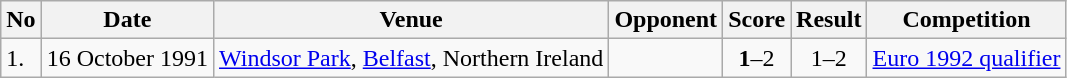<table class="wikitable" style="font-size:100%;">
<tr>
<th>No</th>
<th>Date</th>
<th>Venue</th>
<th>Opponent</th>
<th>Score</th>
<th>Result</th>
<th>Competition</th>
</tr>
<tr>
<td>1.</td>
<td>16 October 1991</td>
<td><a href='#'>Windsor Park</a>, <a href='#'>Belfast</a>, Northern Ireland</td>
<td></td>
<td align=center><strong>1</strong>–2</td>
<td align=center>1–2</td>
<td><a href='#'>Euro 1992 qualifier</a></td>
</tr>
</table>
